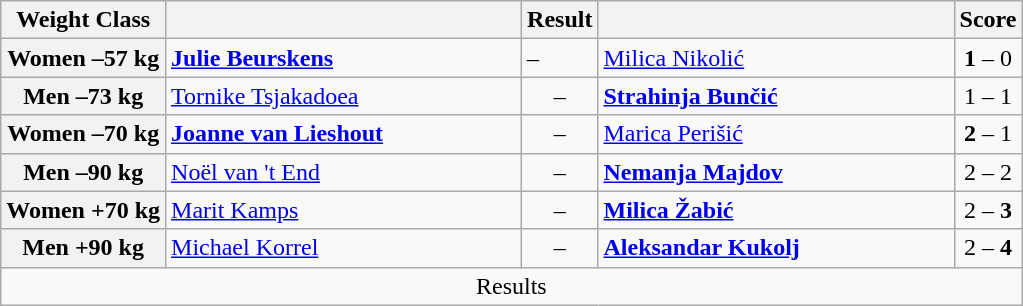<table class="wikitable">
<tr>
<th>Weight Class</th>
<th style="width: 230px;"></th>
<th>Result</th>
<th style="width: 230px;"></th>
<th>Score</th>
</tr>
<tr>
<th>Women –57 kg</th>
<td><strong><a href='#'>Julie Beurskens</a></strong></td>
<td><strong></strong> – </td>
<td><a href='#'>Milica Nikolić</a></td>
<td align=center><strong>1</strong> – 0</td>
</tr>
<tr>
<th>Men –73 kg</th>
<td><a href='#'>Tornike Tsjakadoea</a></td>
<td align=center> – <strong></strong></td>
<td><strong><a href='#'>Strahinja Bunčić</a></strong></td>
<td align=center>1 – 1</td>
</tr>
<tr>
<th>Women –70 kg</th>
<td><strong><a href='#'>Joanne van Lieshout</a></strong></td>
<td align=center><strong></strong> – </td>
<td><a href='#'>Marica Perišić</a></td>
<td align=center><strong>2</strong> – 1</td>
</tr>
<tr>
<th>Men –90 kg</th>
<td><a href='#'>Noël van 't End</a></td>
<td align=center> – <strong></strong></td>
<td><strong><a href='#'>Nemanja Majdov</a></strong></td>
<td align=center>2 – 2</td>
</tr>
<tr>
<th>Women +70 kg</th>
<td><a href='#'>Marit Kamps</a></td>
<td align=center> – <strong></strong></td>
<td><strong><a href='#'>Milica Žabić</a></strong></td>
<td align=center>2 – <strong>3</strong></td>
</tr>
<tr>
<th>Men +90 kg</th>
<td><a href='#'>Michael Korrel</a></td>
<td align=center> – <strong></strong></td>
<td><strong><a href='#'>Aleksandar Kukolj</a></strong></td>
<td align=center>2 – <strong>4</strong></td>
</tr>
<tr>
<td align=center colspan=5>Results</td>
</tr>
</table>
